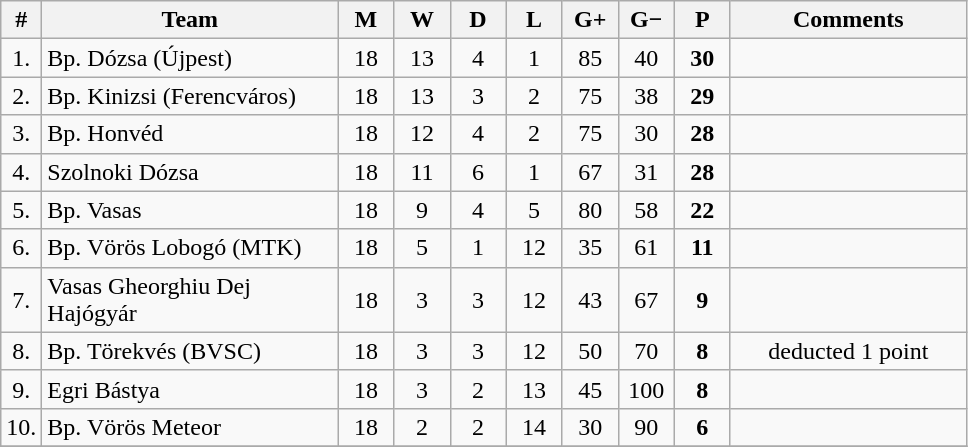<table class="wikitable" style="text-align: center;">
<tr>
<th width="15">#</th>
<th width="190">Team</th>
<th width="30">M</th>
<th width="30">W</th>
<th width="30">D</th>
<th width="30">L</th>
<th width="30">G+</th>
<th width="30">G−</th>
<th width="30">P</th>
<th width="150">Comments</th>
</tr>
<tr>
<td>1.</td>
<td align="left">Bp. Dózsa (Újpest)</td>
<td>18</td>
<td>13</td>
<td>4</td>
<td>1</td>
<td>85</td>
<td>40</td>
<td><strong>30</strong></td>
<td></td>
</tr>
<tr>
<td>2.</td>
<td align="left">Bp. Kinizsi (Ferencváros)</td>
<td>18</td>
<td>13</td>
<td>3</td>
<td>2</td>
<td>75</td>
<td>38</td>
<td><strong>29</strong></td>
<td></td>
</tr>
<tr>
<td>3.</td>
<td align="left">Bp. Honvéd</td>
<td>18</td>
<td>12</td>
<td>4</td>
<td>2</td>
<td>75</td>
<td>30</td>
<td><strong>28</strong></td>
<td></td>
</tr>
<tr>
<td>4.</td>
<td align="left">Szolnoki Dózsa</td>
<td>18</td>
<td>11</td>
<td>6</td>
<td>1</td>
<td>67</td>
<td>31</td>
<td><strong>28</strong></td>
<td></td>
</tr>
<tr>
<td>5.</td>
<td align="left">Bp. Vasas</td>
<td>18</td>
<td>9</td>
<td>4</td>
<td>5</td>
<td>80</td>
<td>58</td>
<td><strong>22</strong></td>
<td></td>
</tr>
<tr>
<td>6.</td>
<td align="left">Bp. Vörös Lobogó (MTK)</td>
<td>18</td>
<td>5</td>
<td>1</td>
<td>12</td>
<td>35</td>
<td>61</td>
<td><strong>11</strong></td>
<td></td>
</tr>
<tr>
<td>7.</td>
<td align="left">Vasas Gheorghiu Dej Hajógyár</td>
<td>18</td>
<td>3</td>
<td>3</td>
<td>12</td>
<td>43</td>
<td>67</td>
<td><strong>9</strong></td>
<td></td>
</tr>
<tr>
<td>8.</td>
<td align="left">Bp. Törekvés (BVSC)</td>
<td>18</td>
<td>3</td>
<td>3</td>
<td>12</td>
<td>50</td>
<td>70</td>
<td><strong>8</strong></td>
<td>deducted 1 point</td>
</tr>
<tr>
<td>9.</td>
<td align="left">Egri Bástya</td>
<td>18</td>
<td>3</td>
<td>2</td>
<td>13</td>
<td>45</td>
<td>100</td>
<td><strong>8</strong></td>
<td></td>
</tr>
<tr>
<td>10.</td>
<td align="left">Bp. Vörös Meteor</td>
<td>18</td>
<td>2</td>
<td>2</td>
<td>14</td>
<td>30</td>
<td>90</td>
<td><strong>6</strong></td>
<td></td>
</tr>
<tr>
</tr>
</table>
